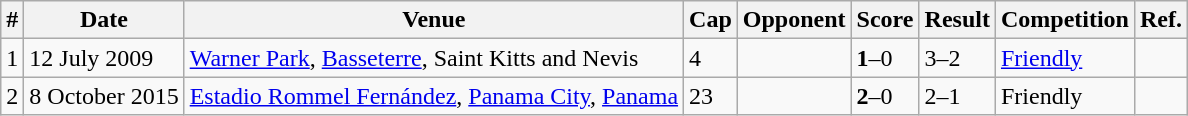<table class="wikitable">
<tr>
<th>#</th>
<th>Date</th>
<th>Venue</th>
<th>Cap</th>
<th>Opponent</th>
<th>Score</th>
<th>Result</th>
<th>Competition</th>
<th>Ref.</th>
</tr>
<tr>
<td align=center>1</td>
<td>12 July 2009</td>
<td><a href='#'>Warner Park</a>, <a href='#'>Basseterre</a>, Saint Kitts and Nevis</td>
<td>4</td>
<td></td>
<td><strong>1</strong>–0</td>
<td>3–2</td>
<td><a href='#'>Friendly</a></td>
<td></td>
</tr>
<tr>
<td align=center>2</td>
<td>8 October 2015</td>
<td><a href='#'>Estadio Rommel Fernández</a>, <a href='#'>Panama City</a>, <a href='#'>Panama</a></td>
<td>23</td>
<td></td>
<td><strong>2</strong>–0</td>
<td>2–1</td>
<td>Friendly</td>
<td></td>
</tr>
</table>
